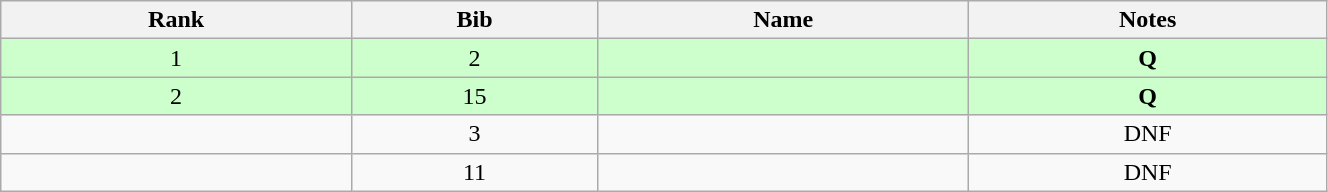<table class="wikitable" style="text-align:center;" width=70%>
<tr>
<th>Rank</th>
<th>Bib</th>
<th>Name</th>
<th>Notes</th>
</tr>
<tr bgcolor="#ccffcc">
<td>1</td>
<td>2</td>
<td align=left></td>
<td><strong>Q</strong></td>
</tr>
<tr bgcolor="#ccffcc">
<td>2</td>
<td>15</td>
<td align=left></td>
<td><strong>Q</strong></td>
</tr>
<tr>
<td></td>
<td>3</td>
<td align=left></td>
<td>DNF</td>
</tr>
<tr>
<td></td>
<td>11</td>
<td align=left></td>
<td>DNF</td>
</tr>
</table>
